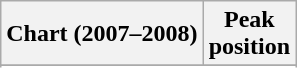<table class="wikitable sortable plainrowheaders">
<tr>
<th scope="col">Chart (2007–2008)</th>
<th scope="col">Peak<br>position</th>
</tr>
<tr>
</tr>
<tr>
</tr>
</table>
